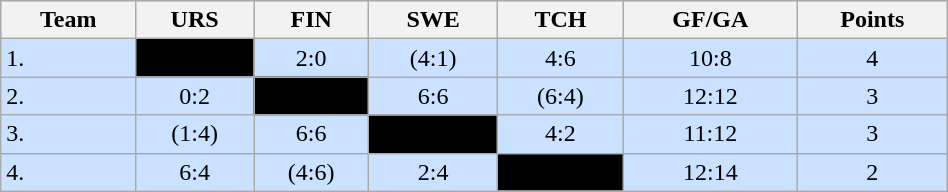<table class="wikitable" bgcolor="#EFEFFF" width="50%">
<tr bgcolor="#BCD2EE">
<th>Team</th>
<th>URS</th>
<th>FIN</th>
<th>SWE</th>
<th>TCH</th>
<th>GF/GA</th>
<th>Points</th>
</tr>
<tr bgcolor="#CAE1FF" align="center">
<td align="left">1. </td>
<td style="background:#000000;"></td>
<td>2:0</td>
<td>(4:1)</td>
<td>4:6</td>
<td>10:8</td>
<td>4</td>
</tr>
<tr bgcolor="#CAE1FF" align="center">
<td align="left">2. </td>
<td>0:2</td>
<td style="background:#000000;"></td>
<td>6:6</td>
<td>(6:4)</td>
<td>12:12</td>
<td>3</td>
</tr>
<tr bgcolor="#CAE1FF" align="center">
<td align="left">3. </td>
<td>(1:4)</td>
<td>6:6</td>
<td style="background:#000000;"></td>
<td>4:2</td>
<td>11:12</td>
<td>3</td>
</tr>
<tr bgcolor="#CAE1FF" align="center">
<td align="left">4. </td>
<td>6:4</td>
<td>(4:6)</td>
<td>2:4</td>
<td style="background:#000000;"></td>
<td>12:14</td>
<td>2</td>
</tr>
</table>
